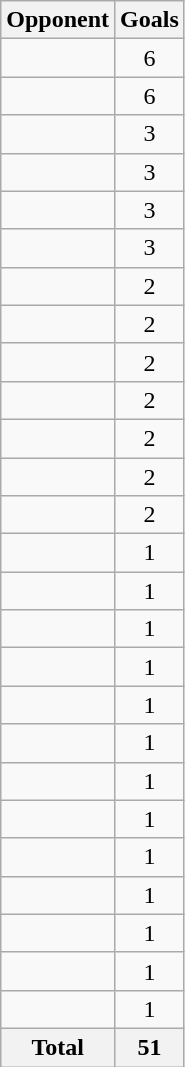<table class="wikitable sortable">
<tr>
<th>Opponent</th>
<th>Goals</th>
</tr>
<tr>
<td></td>
<td align=center>6</td>
</tr>
<tr>
<td></td>
<td align=center>6</td>
</tr>
<tr>
<td></td>
<td align=center>3</td>
</tr>
<tr>
<td></td>
<td align=center>3</td>
</tr>
<tr>
<td></td>
<td align=center>3</td>
</tr>
<tr>
<td></td>
<td align=center>3</td>
</tr>
<tr>
<td></td>
<td align=center>2</td>
</tr>
<tr>
<td></td>
<td align=center>2</td>
</tr>
<tr>
<td></td>
<td align=center>2</td>
</tr>
<tr>
<td></td>
<td align=center>2</td>
</tr>
<tr>
<td></td>
<td align=center>2</td>
</tr>
<tr>
<td></td>
<td align=center>2</td>
</tr>
<tr>
<td></td>
<td align=center>2</td>
</tr>
<tr>
<td></td>
<td align=center>1</td>
</tr>
<tr>
<td></td>
<td align=center>1</td>
</tr>
<tr>
<td></td>
<td align=center>1</td>
</tr>
<tr>
<td></td>
<td align=center>1</td>
</tr>
<tr>
<td></td>
<td align=center>1</td>
</tr>
<tr>
<td></td>
<td align=center>1</td>
</tr>
<tr>
<td></td>
<td align=center>1</td>
</tr>
<tr>
<td></td>
<td align=center>1</td>
</tr>
<tr>
<td></td>
<td align=center>1</td>
</tr>
<tr>
<td></td>
<td align=center>1</td>
</tr>
<tr>
<td></td>
<td align=center>1</td>
</tr>
<tr>
<td></td>
<td align=center>1</td>
</tr>
<tr>
<td></td>
<td align=center>1</td>
</tr>
<tr class=sortbottom>
<th scope=row>Total</th>
<th>51</th>
</tr>
</table>
